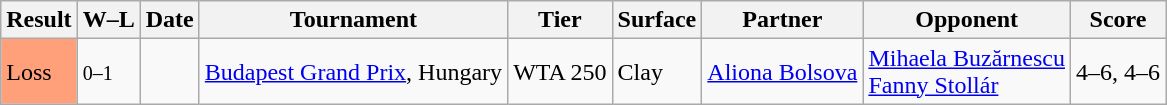<table class="sortable wikitable nowrap">
<tr>
<th>Result</th>
<th class="unsortable">W–L</th>
<th>Date</th>
<th>Tournament</th>
<th>Tier</th>
<th>Surface</th>
<th>Partner</th>
<th>Opponent</th>
<th class="unsortable">Score</th>
</tr>
<tr>
<td bgcolor=FFA07A>Loss</td>
<td><small>0–1</small></td>
<td><a href='#'></a></td>
<td><a href='#'>Budapest Grand Prix</a>, Hungary</td>
<td>WTA 250</td>
<td>Clay</td>
<td> <a href='#'>Aliona Bolsova</a></td>
<td> <a href='#'>Mihaela Buzărnescu</a><br> <a href='#'>Fanny Stollár</a></td>
<td>4–6, 4–6</td>
</tr>
</table>
